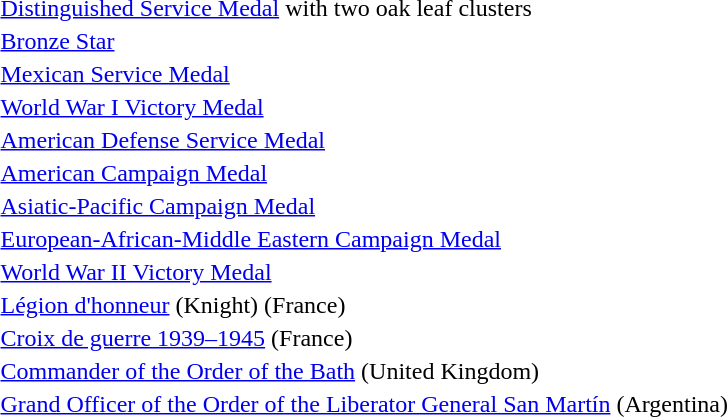<table>
<tr>
<td></td>
<td><a href='#'>Distinguished Service Medal</a> with two oak leaf clusters</td>
<td></td>
</tr>
<tr>
<td></td>
<td><a href='#'>Bronze Star</a></td>
<td></td>
</tr>
<tr>
<td></td>
<td><a href='#'>Mexican Service Medal</a></td>
<td></td>
</tr>
<tr>
<td></td>
<td><a href='#'>World War I Victory Medal</a></td>
<td></td>
</tr>
<tr>
<td></td>
<td><a href='#'>American Defense Service Medal</a></td>
<td></td>
</tr>
<tr>
<td></td>
<td><a href='#'>American Campaign Medal</a></td>
<td></td>
</tr>
<tr>
<td></td>
<td><a href='#'>Asiatic-Pacific Campaign Medal</a></td>
<td></td>
</tr>
<tr>
<td></td>
<td><a href='#'>European-African-Middle Eastern Campaign Medal</a></td>
<td></td>
</tr>
<tr>
<td></td>
<td><a href='#'>World War II Victory Medal</a></td>
<td></td>
</tr>
<tr>
<td></td>
<td><a href='#'>Légion d'honneur</a> (Knight) (France)</td>
<td></td>
</tr>
<tr>
<td></td>
<td><a href='#'>Croix de guerre 1939–1945</a> (France)</td>
<td></td>
</tr>
<tr>
<td></td>
<td><a href='#'>Commander of the Order of the Bath</a> (United Kingdom)</td>
<td></td>
</tr>
<tr>
<td></td>
<td><a href='#'>Grand Officer of the Order of the Liberator General San Martín</a> (Argentina)</td>
<td></td>
</tr>
</table>
